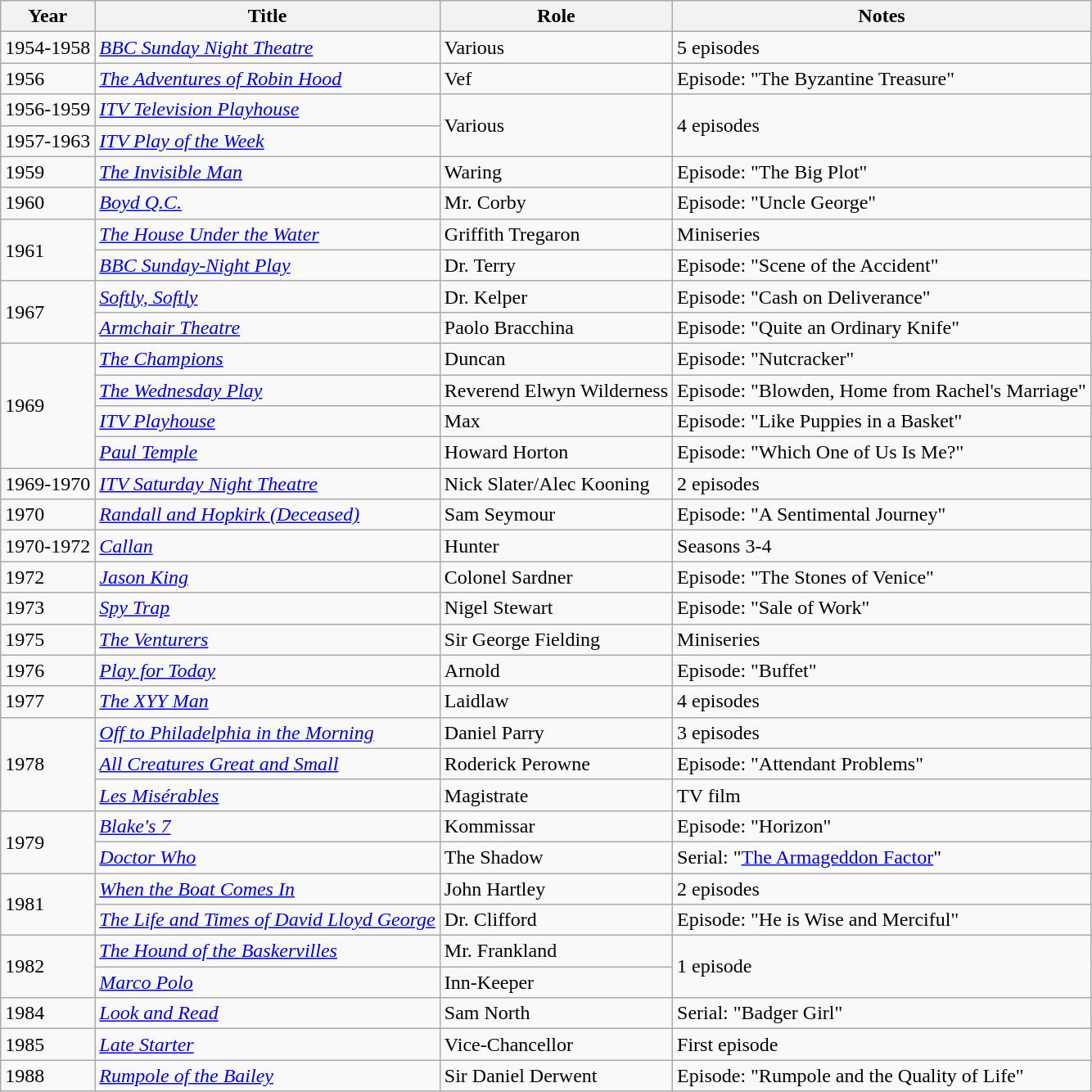<table class="wikitable">
<tr>
<th>Year</th>
<th>Title</th>
<th>Role</th>
<th>Notes</th>
</tr>
<tr>
<td>1954-1958</td>
<td><a href='#'><em>BBC Sunday Night Theatre</em></a></td>
<td>Various</td>
<td>5 episodes</td>
</tr>
<tr>
<td>1956</td>
<td><em><a href='#'>The Adventures of Robin Hood</a></em></td>
<td>Vef</td>
<td>Episode: "The Byzantine Treasure"</td>
</tr>
<tr>
<td>1956-1959</td>
<td><a href='#'><em>ITV Television Playhouse</em></a></td>
<td rowspan="2">Various</td>
<td rowspan="2">4 episodes</td>
</tr>
<tr>
<td>1957-1963</td>
<td><a href='#'><em>ITV Play of the Week</em></a></td>
</tr>
<tr>
<td>1959</td>
<td><em><a href='#'>The Invisible Man</a></em></td>
<td>Waring</td>
<td>Episode: "The Big Plot"</td>
</tr>
<tr>
<td>1960</td>
<td><a href='#'><em>Boyd Q.C.</em></a></td>
<td>Mr. Corby</td>
<td>Episode: "Uncle George"</td>
</tr>
<tr>
<td rowspan="2">1961</td>
<td><a href='#'><em>The House Under the Water</em></a></td>
<td>Griffith Tregaron</td>
<td>Miniseries</td>
</tr>
<tr>
<td><a href='#'><em>BBC Sunday-Night Play</em></a></td>
<td>Dr. Terry</td>
<td>Episode: "Scene of the Accident"</td>
</tr>
<tr>
<td rowspan="2">1967</td>
<td><a href='#'><em>Softly, Softly</em></a></td>
<td>Dr. Kelper</td>
<td>Episode: "Cash on Deliverance"</td>
</tr>
<tr>
<td><a href='#'><em>Armchair Theatre</em></a></td>
<td>Paolo Bracchina</td>
<td>Episode: "Quite an Ordinary Knife"</td>
</tr>
<tr>
<td rowspan="4">1969</td>
<td><em><a href='#'>The Champions</a></em></td>
<td>Duncan</td>
<td>Episode: "Nutcracker"</td>
</tr>
<tr>
<td><a href='#'><em>The Wednesday Play</em></a></td>
<td>Reverend Elwyn Wilderness</td>
<td>Episode: "Blowden, Home from Rachel's Marriage"</td>
</tr>
<tr>
<td><a href='#'><em>ITV Playhouse</em></a></td>
<td>Max</td>
<td>Episode: "Like Puppies in a Basket"</td>
</tr>
<tr>
<td><a href='#'><em>Paul Temple</em></a></td>
<td>Howard Horton</td>
<td>Episode: "Which One of Us Is Me?"</td>
</tr>
<tr>
<td>1969-1970</td>
<td><a href='#'><em>ITV Saturday Night Theatre</em></a></td>
<td>Nick Slater/Alec Kooning</td>
<td>2 episodes</td>
</tr>
<tr>
<td>1970</td>
<td><a href='#'><em>Randall and Hopkirk (Deceased)</em></a></td>
<td>Sam Seymour</td>
<td>Episode: "A Sentimental Journey"</td>
</tr>
<tr>
<td>1970-1972</td>
<td><em><a href='#'>Callan</a></em></td>
<td>Hunter</td>
<td>Seasons 3-4</td>
</tr>
<tr>
<td>1972</td>
<td><em><a href='#'>Jason King</a></em></td>
<td>Colonel Sardner</td>
<td>Episode: "The Stones of Venice"</td>
</tr>
<tr>
<td>1973</td>
<td><a href='#'><em>Spy Trap</em></a></td>
<td>Nigel Stewart</td>
<td>Episode: "Sale of Work"</td>
</tr>
<tr>
<td>1975</td>
<td><a href='#'><em>The Venturers</em></a></td>
<td>Sir George Fielding</td>
<td>Miniseries</td>
</tr>
<tr>
<td>1976</td>
<td><em><a href='#'>Play for Today</a></em></td>
<td>Arnold</td>
<td>Episode: "Buffet"</td>
</tr>
<tr>
<td>1977</td>
<td><a href='#'><em>The XYY Man</em></a></td>
<td>Laidlaw</td>
<td>4 episodes</td>
</tr>
<tr>
<td rowspan="3">1978</td>
<td><em><a href='#'>Off to Philadelphia in the Morning</a></em></td>
<td>Daniel Parry</td>
<td>3 episodes</td>
</tr>
<tr>
<td><em><a href='#'>All Creatures Great and Small</a></em></td>
<td>Roderick Perowne</td>
<td>Episode: "Attendant Problems"</td>
</tr>
<tr>
<td><a href='#'><em>Les Misérables</em></a></td>
<td>Magistrate</td>
<td>TV film</td>
</tr>
<tr>
<td rowspan="2">1979</td>
<td><em><a href='#'>Blake's 7</a></em></td>
<td>Kommissar</td>
<td>Episode: "Horizon"</td>
</tr>
<tr>
<td><em><a href='#'>Doctor Who</a></em></td>
<td>The Shadow</td>
<td>Serial: "<a href='#'>The Armageddon Factor</a>"</td>
</tr>
<tr>
<td rowspan="2">1981</td>
<td><em><a href='#'>When the Boat Comes In</a></em></td>
<td>John Hartley</td>
<td>2 episodes</td>
</tr>
<tr>
<td><a href='#'><em>The Life and Times of David Lloyd George</em></a></td>
<td>Dr. Clifford</td>
<td>Episode: "He is Wise and Merciful"</td>
</tr>
<tr>
<td rowspan="2">1982</td>
<td><em><a href='#'>The Hound of the Baskervilles</a></em></td>
<td>Mr. Frankland</td>
<td rowspan="2">1 episode</td>
</tr>
<tr>
<td><em><a href='#'>Marco Polo</a></em></td>
<td>Inn-Keeper</td>
</tr>
<tr>
<td>1984</td>
<td><a href='#'><em>Look and Read</em></a></td>
<td>Sam North</td>
<td>Serial: "Badger Girl"</td>
</tr>
<tr>
<td>1985</td>
<td><a href='#'><em>Late Starter</em></a></td>
<td>Vice-Chancellor</td>
<td>First episode</td>
</tr>
<tr>
<td>1988</td>
<td><a href='#'><em>Rumpole of the Bailey</em></a></td>
<td>Sir Daniel Derwent</td>
<td>Episode: "Rumpole and the Quality of Life"</td>
</tr>
</table>
